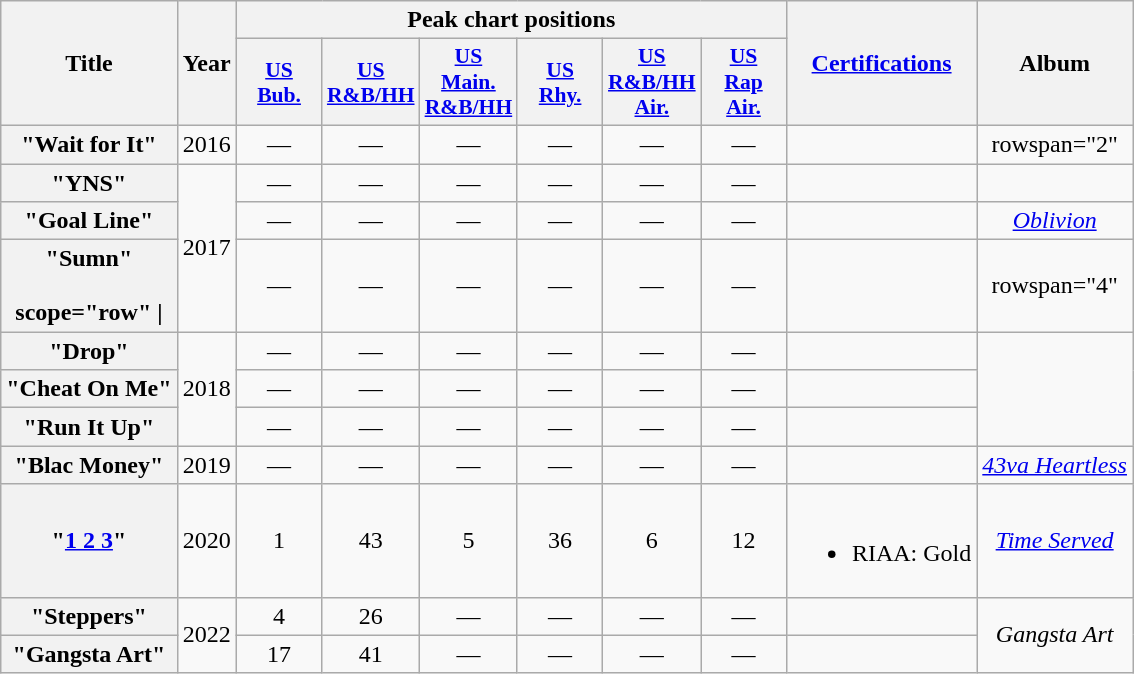<table class="wikitable plainrowheaders" style="text-align:center;">
<tr>
<th rowspan="2">Title</th>
<th rowspan="2">Year</th>
<th colspan="6">Peak chart positions</th>
<th rowspan="2"><a href='#'>Certifications</a></th>
<th rowspan="2">Album</th>
</tr>
<tr>
<th scope="col" style="width:3.5em;font-size:90%;"><a href='#'>US</a><br><a href='#'>Bub.</a><br></th>
<th scope="col" style="width:3.5em;font-size:90%;"><a href='#'>US<br>R&B/HH</a><br></th>
<th scope="col" style="width:3.5em;font-size:90%;"><a href='#'>US<br>Main.<br>R&B/HH</a><br></th>
<th scope="col" style="width:3.5em;font-size:90%;"><a href='#'>US<br>Rhy.</a><br></th>
<th scope="col" style="width:3.5em;font-size:90%;"><a href='#'>US<br>R&B/HH<br>Air.</a><br></th>
<th scope="col" style="width:3.5em;font-size:90%;"><a href='#'>US<br>Rap<br>Air.</a><br></th>
</tr>
<tr>
<th scope="row">"Wait for It"<br></th>
<td>2016</td>
<td>—</td>
<td>—</td>
<td>—</td>
<td>—</td>
<td>—</td>
<td>—</td>
<td></td>
<td>rowspan="2" </td>
</tr>
<tr>
<th scope="row">"YNS"<br></th>
<td rowspan="3">2017</td>
<td>—</td>
<td>—</td>
<td>—</td>
<td>—</td>
<td>—</td>
<td>—</td>
<td></td>
</tr>
<tr>
<th scope="row">"Goal Line"<br></th>
<td>—</td>
<td>—</td>
<td>—</td>
<td>—</td>
<td>—</td>
<td>—</td>
<td></td>
<td><em><a href='#'>Oblivion</a></em></td>
</tr>
<tr>
<th scope="row">"Sumn"<br><br>scope="row" |</th>
<td>—</td>
<td>—</td>
<td>—</td>
<td>—</td>
<td>—</td>
<td>—</td>
<td></td>
<td>rowspan="4" </td>
</tr>
<tr>
<th scope="row">"Drop"<br></th>
<td rowspan="3">2018</td>
<td>—</td>
<td>—</td>
<td>—</td>
<td>—</td>
<td>—</td>
<td>—</td>
<td></td>
</tr>
<tr>
<th scope="row">"Cheat On Me"<br></th>
<td>—</td>
<td>—</td>
<td>—</td>
<td>—</td>
<td>—</td>
<td>—</td>
<td></td>
</tr>
<tr>
<th scope="row">"Run It Up"<br></th>
<td>—</td>
<td>—</td>
<td>—</td>
<td>—</td>
<td>—</td>
<td>—</td>
<td></td>
</tr>
<tr>
<th scope="row">"Blac Money"<br></th>
<td>2019</td>
<td>—</td>
<td>—</td>
<td>—</td>
<td>—</td>
<td>—</td>
<td>—</td>
<td></td>
<td><em><a href='#'>43va Heartless</a></em></td>
</tr>
<tr>
<th scope="row">"<a href='#'>1 2 3</a>"<br></th>
<td>2020</td>
<td>1</td>
<td>43</td>
<td>5</td>
<td>36</td>
<td>6</td>
<td>12</td>
<td><br><ul><li>RIAA: Gold</li></ul></td>
<td><em><a href='#'>Time Served</a></em></td>
</tr>
<tr>
<th scope="row">"Steppers"<br></th>
<td rowspan="2">2022</td>
<td>4</td>
<td>26</td>
<td>—</td>
<td>—</td>
<td>—</td>
<td>—</td>
<td></td>
<td rowspan="2"><em>Gangsta Art</em></td>
</tr>
<tr>
<th scope="row">"Gangsta Art"<br></th>
<td>17</td>
<td>41</td>
<td>—</td>
<td>—</td>
<td>—</td>
<td>—</td>
<td></td>
</tr>
</table>
